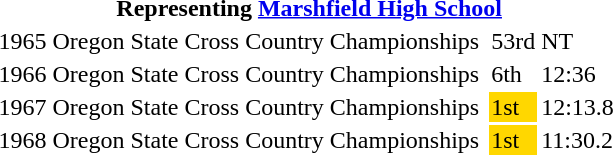<table>
<tr>
<th colspan=6>Representing <a href='#'>Marshfield High School</a></th>
</tr>
<tr>
<td>1965</td>
<td>Oregon State Cross Country Championships</td>
<td></td>
<td>53rd</td>
<td>NT</td>
<td></td>
</tr>
<tr>
<td>1966</td>
<td>Oregon State Cross Country Championships</td>
<td></td>
<td>6th</td>
<td>12:36</td>
<td></td>
</tr>
<tr>
<td>1967</td>
<td>Oregon State Cross Country Championships</td>
<td></td>
<td bgcolor=gold>1st</td>
<td>12:13.8</td>
<td></td>
</tr>
<tr>
<td>1968</td>
<td>Oregon State Cross Country Championships</td>
<td></td>
<td bgcolor=gold>1st</td>
<td>11:30.2</td>
<td></td>
</tr>
</table>
